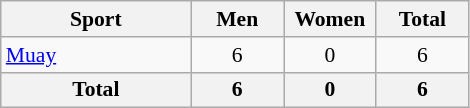<table class="wikitable sortable" style="font-size:90%; text-align:center;">
<tr>
<th width=120>Sport</th>
<th width=55>Men</th>
<th width=55>Women</th>
<th width=55>Total</th>
</tr>
<tr>
<td align=left><a href='#'>Muay</a></td>
<td>6</td>
<td>0</td>
<td>6</td>
</tr>
<tr class="sortbottom">
<th>Total</th>
<th>6</th>
<th>0</th>
<th>6</th>
</tr>
</table>
